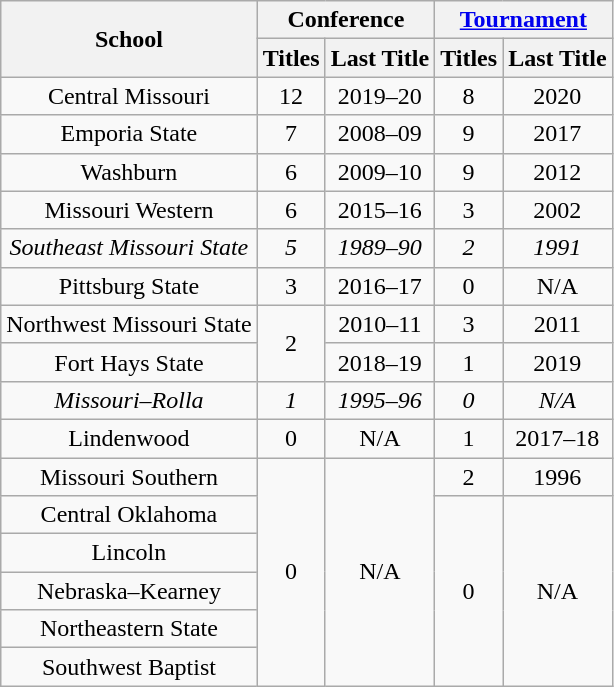<table class="wikitable sortable" style="text-align:center">
<tr>
<th rowspan=2>School</th>
<th colspan=2>Conference</th>
<th colspan=2><a href='#'>Tournament</a></th>
</tr>
<tr>
<th>Titles</th>
<th>Last Title</th>
<th>Titles</th>
<th>Last Title</th>
</tr>
<tr>
<td>Central Missouri</td>
<td>12</td>
<td>2019–20</td>
<td>8</td>
<td>2020</td>
</tr>
<tr>
<td>Emporia State</td>
<td>7</td>
<td>2008–09</td>
<td>9</td>
<td>2017</td>
</tr>
<tr>
<td>Washburn</td>
<td>6</td>
<td>2009–10</td>
<td>9</td>
<td>2012</td>
</tr>
<tr>
<td>Missouri Western</td>
<td>6</td>
<td>2015–16</td>
<td>3</td>
<td>2002</td>
</tr>
<tr>
<td><em>Southeast Missouri State</em></td>
<td><em>5</em></td>
<td><em>1989–90</em></td>
<td><em>2</em></td>
<td><em>1991</em></td>
</tr>
<tr>
<td>Pittsburg State</td>
<td>3</td>
<td>2016–17</td>
<td>0</td>
<td>N/A</td>
</tr>
<tr>
<td>Northwest Missouri State</td>
<td rowspan=2>2</td>
<td>2010–11</td>
<td>3</td>
<td>2011</td>
</tr>
<tr>
<td>Fort Hays State</td>
<td>2018–19</td>
<td>1</td>
<td>2019</td>
</tr>
<tr>
<td><em>Missouri–Rolla</em></td>
<td><em>1</em></td>
<td><em>1995–96</em></td>
<td><em>0</em></td>
<td><em>N/A</em></td>
</tr>
<tr>
<td>Lindenwood</td>
<td>0</td>
<td>N/A</td>
<td>1</td>
<td>2017–18</td>
</tr>
<tr>
<td>Missouri Southern</td>
<td rowspan=7>0</td>
<td rowspan=7>N/A</td>
<td>2</td>
<td>1996</td>
</tr>
<tr>
<td>Central Oklahoma</td>
<td rowspan=6>0</td>
<td rowspan=6>N/A</td>
</tr>
<tr>
<td>Lincoln</td>
</tr>
<tr>
<td>Nebraska–Kearney</td>
</tr>
<tr>
<td>Northeastern State</td>
</tr>
<tr>
<td>Southwest Baptist</td>
</tr>
</table>
